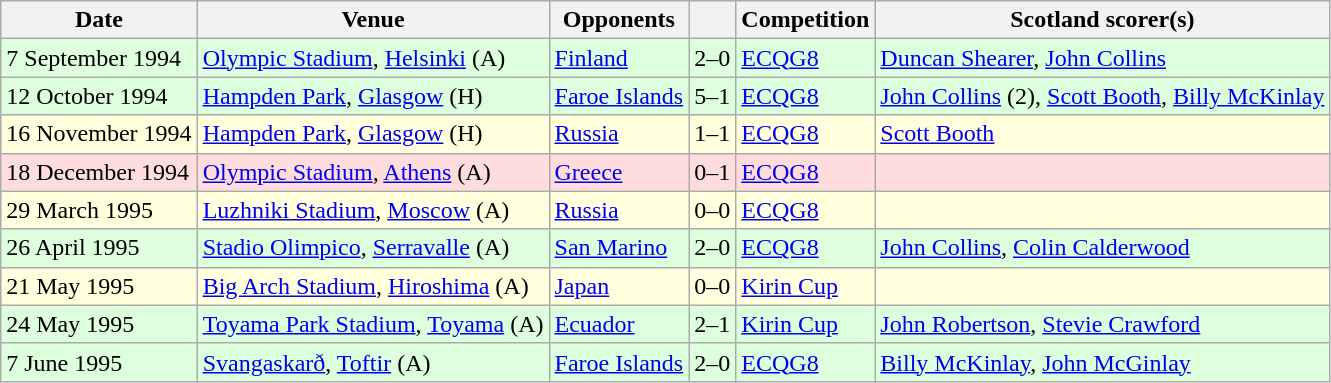<table class="wikitable">
<tr>
<th>Date</th>
<th>Venue</th>
<th>Opponents</th>
<th></th>
<th>Competition</th>
<th>Scotland scorer(s)</th>
</tr>
<tr bgcolor=#ddffdd>
<td>7 September 1994</td>
<td><a href='#'>Olympic Stadium</a>, <a href='#'>Helsinki</a> (A)</td>
<td> <a href='#'>Finland</a></td>
<td align=center>2–0</td>
<td><a href='#'>ECQG8</a></td>
<td><a href='#'>Duncan Shearer</a>, <a href='#'>John Collins</a></td>
</tr>
<tr bgcolor=#ddffdd>
<td>12 October 1994</td>
<td><a href='#'>Hampden Park</a>, <a href='#'>Glasgow</a> (H)</td>
<td> <a href='#'>Faroe Islands</a></td>
<td align=center>5–1</td>
<td><a href='#'>ECQG8</a></td>
<td><a href='#'>John Collins</a> (2), <a href='#'>Scott Booth</a>, <a href='#'>Billy McKinlay</a></td>
</tr>
<tr bgcolor=#ffffdd>
<td>16 November 1994</td>
<td><a href='#'>Hampden Park</a>, <a href='#'>Glasgow</a> (H)</td>
<td> <a href='#'>Russia</a></td>
<td align=center>1–1</td>
<td><a href='#'>ECQG8</a></td>
<td><a href='#'>Scott Booth</a></td>
</tr>
<tr bgcolor=#ffdddd>
<td>18 December 1994</td>
<td><a href='#'>Olympic Stadium</a>, <a href='#'>Athens</a> (A)</td>
<td> <a href='#'>Greece</a></td>
<td align=center>0–1</td>
<td><a href='#'>ECQG8</a></td>
<td></td>
</tr>
<tr bgcolor=#ffffdd>
<td>29 March 1995</td>
<td><a href='#'>Luzhniki Stadium</a>, <a href='#'>Moscow</a> (A)</td>
<td> <a href='#'>Russia</a></td>
<td align=center>0–0</td>
<td><a href='#'>ECQG8</a></td>
<td></td>
</tr>
<tr bgcolor=#ddffdd>
<td>26 April 1995</td>
<td><a href='#'>Stadio Olimpico</a>, <a href='#'>Serravalle</a> (A)</td>
<td> <a href='#'>San Marino</a></td>
<td align=center>2–0</td>
<td><a href='#'>ECQG8</a></td>
<td><a href='#'>John Collins</a>, <a href='#'>Colin Calderwood</a></td>
</tr>
<tr bgcolor=#ffffdd>
<td>21 May 1995</td>
<td><a href='#'>Big Arch Stadium</a>, <a href='#'>Hiroshima</a> (A)</td>
<td> <a href='#'>Japan</a></td>
<td align=center>0–0</td>
<td><a href='#'>Kirin Cup</a></td>
<td></td>
</tr>
<tr bgcolor=#ddffdd>
<td>24 May 1995</td>
<td><a href='#'>Toyama Park Stadium</a>, <a href='#'>Toyama</a> (A)</td>
<td> <a href='#'>Ecuador</a></td>
<td align=center>2–1</td>
<td><a href='#'>Kirin Cup</a></td>
<td><a href='#'>John Robertson</a>, <a href='#'>Stevie Crawford</a></td>
</tr>
<tr bgcolor=#ddffdd>
<td>7 June 1995</td>
<td><a href='#'>Svangaskarð</a>, <a href='#'>Toftir</a> (A)</td>
<td> <a href='#'>Faroe Islands</a></td>
<td align=center>2–0</td>
<td><a href='#'>ECQG8</a></td>
<td><a href='#'>Billy McKinlay</a>, <a href='#'>John McGinlay</a></td>
</tr>
</table>
